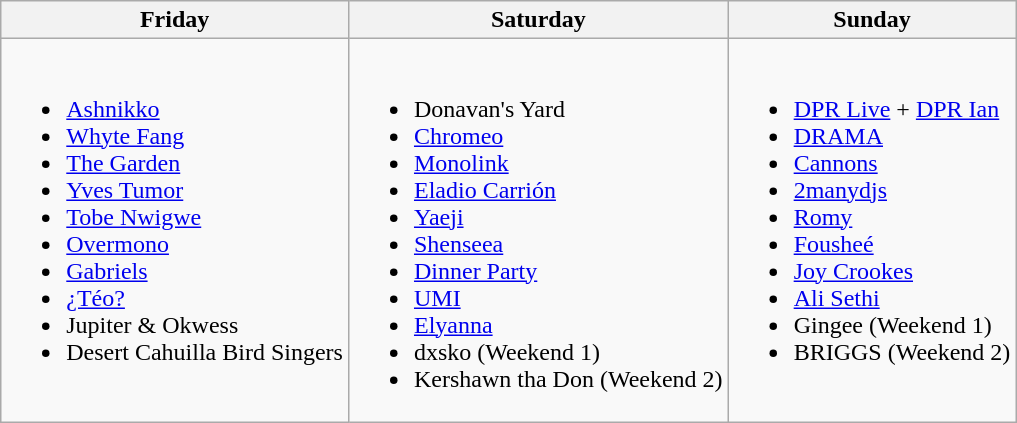<table class="wikitable">
<tr>
<th>Friday</th>
<th>Saturday</th>
<th>Sunday</th>
</tr>
<tr valign="top">
<td><br><ul><li><a href='#'>Ashnikko</a></li><li><a href='#'>Whyte Fang</a></li><li><a href='#'>The Garden</a></li><li><a href='#'>Yves Tumor</a></li><li><a href='#'>Tobe Nwigwe</a></li><li><a href='#'>Overmono</a></li><li><a href='#'>Gabriels</a></li><li><a href='#'>¿Téo?</a></li><li>Jupiter & Okwess</li><li>Desert Cahuilla Bird Singers</li></ul></td>
<td><br><ul><li>Donavan's Yard</li><li><a href='#'>Chromeo</a></li><li><a href='#'>Monolink</a></li><li><a href='#'>Eladio Carrión</a></li><li><a href='#'>Yaeji</a></li><li><a href='#'>Shenseea</a></li><li><a href='#'>Dinner Party</a></li><li><a href='#'>UMI</a></li><li><a href='#'>Elyanna</a></li><li>dxsko (Weekend 1)</li><li>Kershawn tha Don (Weekend 2)</li></ul></td>
<td><br><ul><li><a href='#'>DPR Live</a> + <a href='#'>DPR Ian</a></li><li><a href='#'>DRAMA</a></li><li><a href='#'>Cannons</a></li><li><a href='#'>2manydjs</a></li><li><a href='#'>Romy</a></li><li><a href='#'>Fousheé</a></li><li><a href='#'>Joy Crookes</a></li><li><a href='#'>Ali Sethi</a></li><li>Gingee (Weekend 1)</li><li>BRIGGS (Weekend 2)</li></ul></td>
</tr>
</table>
